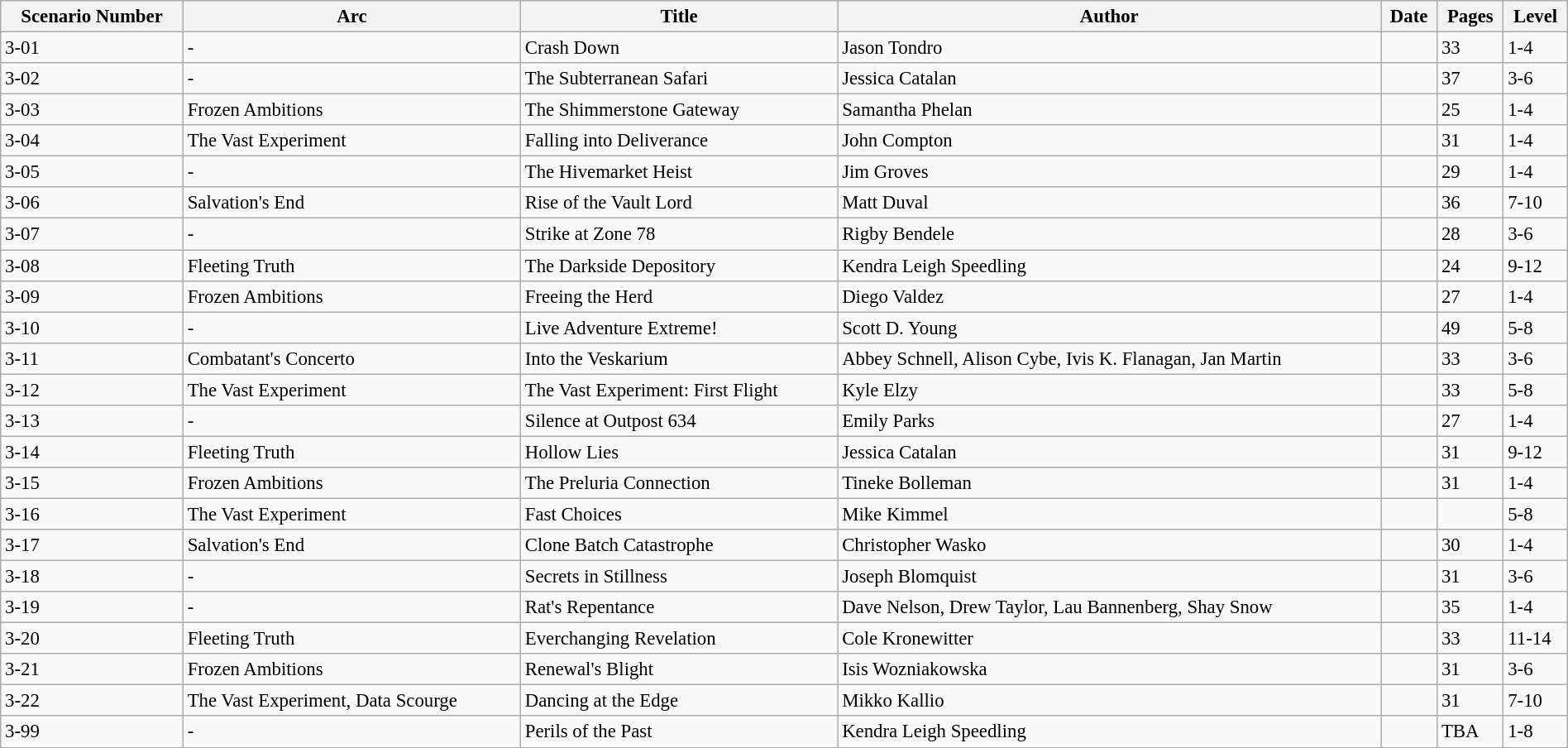<table class="wikitable sortable" style="width:100%; font-size:95%; border:1">
<tr>
<th>Scenario Number</th>
<th>Arc</th>
<th>Title</th>
<th>Author</th>
<th>Date</th>
<th>Pages</th>
<th>Level</th>
</tr>
<tr>
<td>3-01</td>
<td>-</td>
<td>Crash Down</td>
<td>Jason Tondro</td>
<td></td>
<td>33</td>
<td>1-4</td>
</tr>
<tr>
<td>3-02</td>
<td>-</td>
<td>The Subterranean Safari</td>
<td>Jessica Catalan</td>
<td></td>
<td>37</td>
<td>3-6</td>
</tr>
<tr>
<td>3-03</td>
<td>Frozen Ambitions</td>
<td>The Shimmerstone Gateway</td>
<td>Samantha Phelan</td>
<td></td>
<td>25</td>
<td>1-4</td>
</tr>
<tr>
<td>3-04</td>
<td>The Vast Experiment</td>
<td>Falling into Deliverance</td>
<td>John Compton</td>
<td></td>
<td>31</td>
<td>1-4</td>
</tr>
<tr>
<td>3-05</td>
<td>-</td>
<td>The Hivemarket Heist</td>
<td>Jim Groves</td>
<td></td>
<td>29</td>
<td>1-4</td>
</tr>
<tr>
<td>3-06</td>
<td>Salvation's End</td>
<td>Rise of the Vault Lord</td>
<td>Matt Duval</td>
<td></td>
<td>36</td>
<td>7-10</td>
</tr>
<tr>
<td>3-07</td>
<td>-</td>
<td>Strike at Zone 78</td>
<td>Rigby Bendele</td>
<td></td>
<td>28</td>
<td>3-6</td>
</tr>
<tr>
<td>3-08</td>
<td>Fleeting Truth</td>
<td>The Darkside Depository</td>
<td>Kendra Leigh Speedling</td>
<td></td>
<td>24</td>
<td>9-12</td>
</tr>
<tr>
<td>3-09</td>
<td>Frozen Ambitions</td>
<td>Freeing the Herd</td>
<td>Diego Valdez</td>
<td></td>
<td>27</td>
<td>1-4</td>
</tr>
<tr>
<td>3-10</td>
<td>-</td>
<td>Live Adventure Extreme!</td>
<td>Scott D. Young</td>
<td></td>
<td>49</td>
<td>5-8</td>
</tr>
<tr>
<td>3-11</td>
<td>Combatant's Concerto</td>
<td>Into the Veskarium</td>
<td>Abbey Schnell, Alison Cybe, Ivis K. Flanagan, Jan Martin</td>
<td></td>
<td>33</td>
<td>3-6</td>
</tr>
<tr>
<td>3-12</td>
<td>The Vast Experiment</td>
<td>The Vast Experiment: First Flight</td>
<td>Kyle Elzy</td>
<td></td>
<td>33</td>
<td>5-8</td>
</tr>
<tr>
<td>3-13</td>
<td>-</td>
<td>Silence at Outpost 634</td>
<td>Emily Parks</td>
<td></td>
<td>27</td>
<td>1-4</td>
</tr>
<tr>
<td>3-14</td>
<td>Fleeting Truth</td>
<td>Hollow Lies</td>
<td>Jessica Catalan</td>
<td></td>
<td>31</td>
<td>9-12</td>
</tr>
<tr>
<td>3-15</td>
<td>Frozen Ambitions</td>
<td>The Preluria Connection</td>
<td>Tineke Bolleman</td>
<td></td>
<td>31</td>
<td>1-4</td>
</tr>
<tr>
<td>3-16</td>
<td>The Vast Experiment</td>
<td>Fast Choices</td>
<td>Mike Kimmel</td>
<td></td>
<td></td>
<td>5-8</td>
</tr>
<tr>
<td>3-17</td>
<td>Salvation's End</td>
<td>Clone Batch Catastrophe</td>
<td>Christopher Wasko</td>
<td></td>
<td>30</td>
<td>1-4</td>
</tr>
<tr>
<td>3-18</td>
<td>-</td>
<td>Secrets in Stillness</td>
<td>Joseph Blomquist</td>
<td></td>
<td>31</td>
<td>3-6</td>
</tr>
<tr>
<td>3-19</td>
<td>-</td>
<td>Rat's Repentance</td>
<td>Dave Nelson, Drew Taylor, Lau Bannenberg, Shay Snow</td>
<td></td>
<td>35</td>
<td>1-4</td>
</tr>
<tr>
<td>3-20</td>
<td>Fleeting Truth</td>
<td>Everchanging Revelation</td>
<td>Cole Kronewitter</td>
<td></td>
<td>33</td>
<td>11-14</td>
</tr>
<tr>
<td>3-21</td>
<td>Frozen Ambitions</td>
<td>Renewal's Blight</td>
<td>Isis Wozniakowska</td>
<td></td>
<td>31</td>
<td>3-6</td>
</tr>
<tr>
<td>3-22</td>
<td>The Vast Experiment, Data Scourge</td>
<td>Dancing at the Edge</td>
<td>Mikko Kallio</td>
<td></td>
<td>31</td>
<td>7-10</td>
</tr>
<tr>
<td>3-99</td>
<td>-</td>
<td>Perils of the Past</td>
<td>Kendra Leigh Speedling</td>
<td></td>
<td>TBA</td>
<td>1-8</td>
</tr>
</table>
